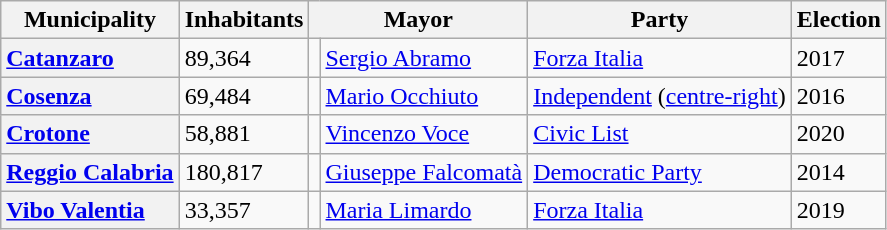<table class="wikitable" border="1">
<tr>
<th scope="col">Municipality</th>
<th colspan=1>Inhabitants</th>
<th colspan=2>Mayor</th>
<th colspan=1>Party</th>
<th colspan=1>Election</th>
</tr>
<tr>
<th scope="row" style="text-align: left;"><a href='#'>Catanzaro</a></th>
<td>89,364</td>
<td></td>
<td><a href='#'>Sergio Abramo</a></td>
<td><a href='#'>Forza Italia</a></td>
<td>2017</td>
</tr>
<tr>
<th scope="row" style="text-align: left;"><a href='#'>Cosenza</a></th>
<td>69,484</td>
<td></td>
<td><a href='#'>Mario Occhiuto</a></td>
<td><a href='#'>Independent</a> (<a href='#'>centre-right</a>)</td>
<td>2016</td>
</tr>
<tr>
<th scope="row" style="text-align: left;"><a href='#'>Crotone</a></th>
<td>58,881</td>
<td></td>
<td><a href='#'>Vincenzo Voce</a></td>
<td><a href='#'>Civic List</a></td>
<td>2020</td>
</tr>
<tr>
<th scope="row" style="text-align: left;"><a href='#'>Reggio Calabria</a></th>
<td>180,817</td>
<td></td>
<td><a href='#'>Giuseppe Falcomatà</a></td>
<td><a href='#'>Democratic Party</a></td>
<td>2014</td>
</tr>
<tr>
<th scope="row" style="text-align: left;"><a href='#'>Vibo Valentia</a></th>
<td>33,357</td>
<td></td>
<td><a href='#'>Maria Limardo</a></td>
<td><a href='#'>Forza Italia</a></td>
<td>2019</td>
</tr>
</table>
